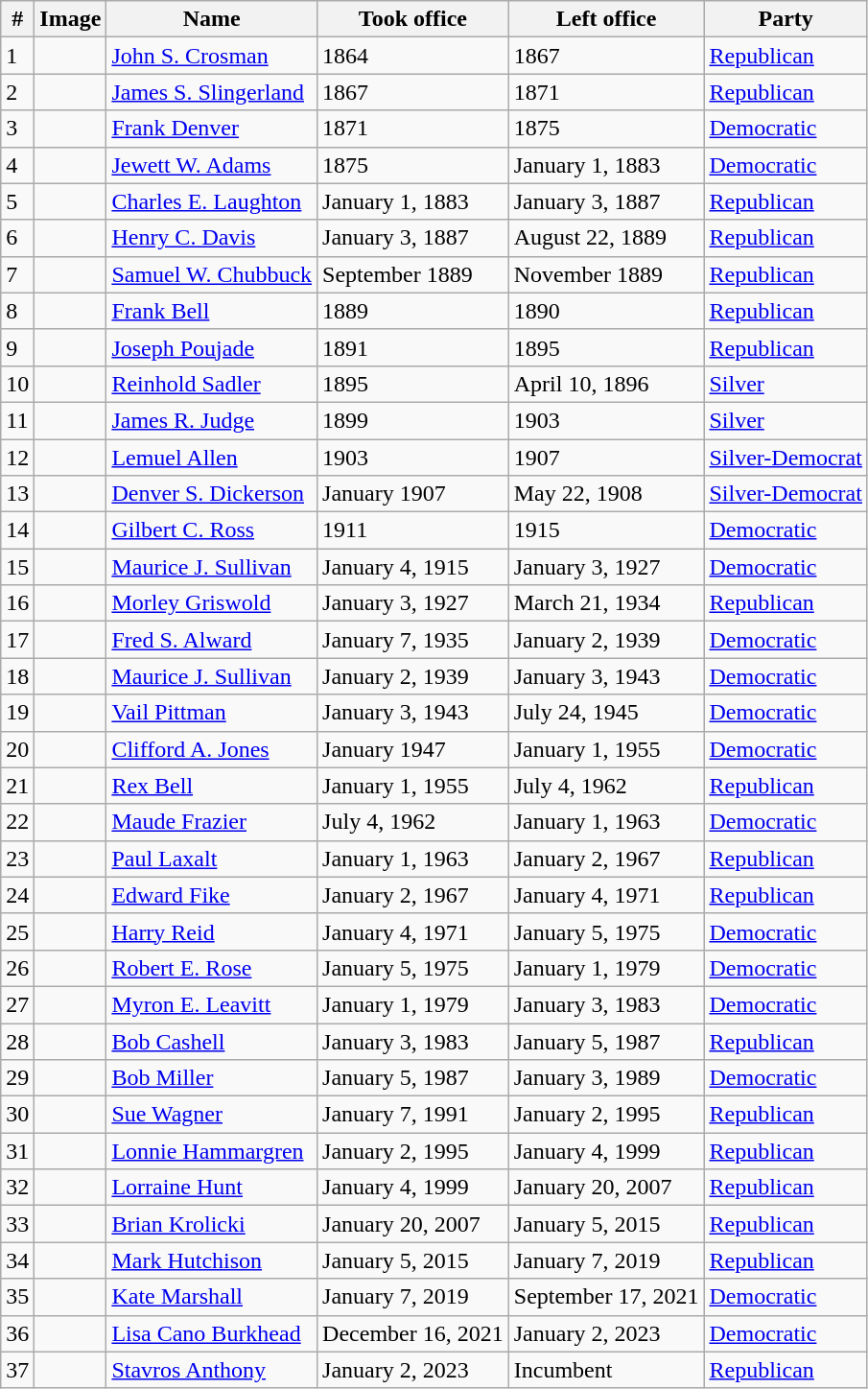<table class="wikitable">
<tr>
<th>#</th>
<th>Image</th>
<th>Name</th>
<th>Took office</th>
<th>Left office</th>
<th>Party</th>
</tr>
<tr>
<td>1</td>
<td></td>
<td><a href='#'>John S. Crosman</a></td>
<td>1864</td>
<td>1867</td>
<td><a href='#'>Republican</a></td>
</tr>
<tr>
<td>2</td>
<td></td>
<td><a href='#'>James S. Slingerland</a></td>
<td>1867</td>
<td>1871</td>
<td><a href='#'>Republican</a></td>
</tr>
<tr>
<td>3</td>
<td></td>
<td><a href='#'>Frank Denver</a></td>
<td>1871</td>
<td>1875</td>
<td><a href='#'>Democratic</a></td>
</tr>
<tr>
<td>4</td>
<td></td>
<td><a href='#'>Jewett W. Adams</a></td>
<td>1875</td>
<td>January 1, 1883</td>
<td><a href='#'>Democratic</a></td>
</tr>
<tr>
<td>5</td>
<td></td>
<td><a href='#'>Charles E. Laughton</a></td>
<td>January 1, 1883</td>
<td>January 3, 1887</td>
<td><a href='#'>Republican</a></td>
</tr>
<tr>
<td>6</td>
<td></td>
<td><a href='#'>Henry C. Davis</a></td>
<td>January 3, 1887</td>
<td>August 22, 1889</td>
<td><a href='#'>Republican</a></td>
</tr>
<tr>
<td>7</td>
<td></td>
<td><a href='#'>Samuel W. Chubbuck</a></td>
<td>September 1889</td>
<td>November 1889</td>
<td><a href='#'>Republican</a></td>
</tr>
<tr>
<td>8</td>
<td></td>
<td><a href='#'>Frank Bell</a></td>
<td>1889</td>
<td>1890</td>
<td><a href='#'>Republican</a></td>
</tr>
<tr>
<td>9</td>
<td></td>
<td><a href='#'>Joseph Poujade</a></td>
<td>1891</td>
<td>1895</td>
<td><a href='#'>Republican</a></td>
</tr>
<tr>
<td>10</td>
<td></td>
<td><a href='#'>Reinhold Sadler</a></td>
<td>1895</td>
<td>April 10, 1896</td>
<td><a href='#'>Silver</a></td>
</tr>
<tr>
<td>11</td>
<td></td>
<td><a href='#'>James R. Judge</a></td>
<td>1899</td>
<td>1903</td>
<td><a href='#'>Silver</a></td>
</tr>
<tr>
<td>12</td>
<td></td>
<td><a href='#'>Lemuel Allen</a></td>
<td>1903</td>
<td>1907</td>
<td><a href='#'>Silver-Democrat</a></td>
</tr>
<tr>
<td>13</td>
<td></td>
<td><a href='#'>Denver S. Dickerson</a></td>
<td>January 1907</td>
<td>May 22, 1908</td>
<td><a href='#'>Silver-Democrat</a></td>
</tr>
<tr>
<td>14</td>
<td></td>
<td><a href='#'>Gilbert C. Ross</a></td>
<td>1911</td>
<td>1915</td>
<td><a href='#'>Democratic</a></td>
</tr>
<tr>
<td>15</td>
<td></td>
<td><a href='#'>Maurice J. Sullivan</a></td>
<td>January 4, 1915</td>
<td>January 3, 1927</td>
<td><a href='#'>Democratic</a></td>
</tr>
<tr>
<td>16</td>
<td></td>
<td><a href='#'>Morley Griswold</a></td>
<td>January 3, 1927</td>
<td>March 21, 1934</td>
<td><a href='#'>Republican</a></td>
</tr>
<tr>
<td>17</td>
<td></td>
<td><a href='#'>Fred S. Alward</a></td>
<td>January 7, 1935</td>
<td>January 2, 1939</td>
<td><a href='#'>Democratic</a></td>
</tr>
<tr>
<td>18</td>
<td></td>
<td><a href='#'>Maurice J. Sullivan</a></td>
<td>January 2, 1939</td>
<td>January 3, 1943</td>
<td><a href='#'>Democratic</a></td>
</tr>
<tr>
<td>19</td>
<td></td>
<td><a href='#'>Vail Pittman</a></td>
<td>January 3, 1943</td>
<td>July 24, 1945</td>
<td><a href='#'>Democratic</a></td>
</tr>
<tr>
<td>20</td>
<td></td>
<td><a href='#'>Clifford A. Jones</a></td>
<td>January 1947</td>
<td>January 1, 1955</td>
<td><a href='#'>Democratic</a></td>
</tr>
<tr>
<td>21</td>
<td></td>
<td><a href='#'>Rex Bell</a></td>
<td>January 1, 1955</td>
<td>July 4, 1962</td>
<td><a href='#'>Republican</a></td>
</tr>
<tr>
<td>22</td>
<td></td>
<td><a href='#'>Maude Frazier</a></td>
<td>July 4, 1962</td>
<td>January 1, 1963</td>
<td><a href='#'>Democratic</a></td>
</tr>
<tr>
<td>23</td>
<td></td>
<td><a href='#'>Paul Laxalt</a></td>
<td>January 1, 1963</td>
<td>January 2, 1967</td>
<td><a href='#'>Republican</a></td>
</tr>
<tr>
<td>24</td>
<td></td>
<td><a href='#'>Edward Fike</a></td>
<td>January 2, 1967</td>
<td>January 4, 1971</td>
<td><a href='#'>Republican</a></td>
</tr>
<tr>
<td>25</td>
<td></td>
<td><a href='#'>Harry Reid</a></td>
<td>January 4, 1971</td>
<td>January 5, 1975</td>
<td><a href='#'>Democratic</a></td>
</tr>
<tr>
<td>26</td>
<td></td>
<td><a href='#'>Robert E. Rose</a></td>
<td>January 5, 1975</td>
<td>January 1, 1979</td>
<td><a href='#'>Democratic</a></td>
</tr>
<tr>
<td>27</td>
<td></td>
<td><a href='#'>Myron E. Leavitt</a></td>
<td>January 1, 1979</td>
<td>January 3, 1983</td>
<td><a href='#'>Democratic</a></td>
</tr>
<tr>
<td>28</td>
<td></td>
<td><a href='#'>Bob Cashell</a></td>
<td>January 3, 1983</td>
<td>January 5, 1987</td>
<td><a href='#'>Republican</a></td>
</tr>
<tr>
<td>29</td>
<td></td>
<td><a href='#'>Bob Miller</a></td>
<td>January 5, 1987</td>
<td>January 3, 1989</td>
<td><a href='#'>Democratic</a></td>
</tr>
<tr>
<td>30</td>
<td></td>
<td><a href='#'>Sue Wagner</a></td>
<td>January 7, 1991</td>
<td>January 2, 1995</td>
<td><a href='#'>Republican</a></td>
</tr>
<tr>
<td>31</td>
<td></td>
<td><a href='#'>Lonnie Hammargren</a></td>
<td>January 2, 1995</td>
<td>January 4, 1999</td>
<td><a href='#'>Republican</a></td>
</tr>
<tr>
<td>32</td>
<td></td>
<td><a href='#'>Lorraine Hunt</a></td>
<td>January 4, 1999</td>
<td>January 20, 2007</td>
<td><a href='#'>Republican</a></td>
</tr>
<tr>
<td>33</td>
<td></td>
<td><a href='#'>Brian Krolicki</a></td>
<td>January 20, 2007</td>
<td>January 5, 2015</td>
<td><a href='#'>Republican</a></td>
</tr>
<tr>
<td>34</td>
<td></td>
<td><a href='#'>Mark Hutchison</a></td>
<td>January 5, 2015</td>
<td>January 7, 2019</td>
<td><a href='#'>Republican</a></td>
</tr>
<tr>
<td>35</td>
<td></td>
<td><a href='#'>Kate Marshall</a></td>
<td>January 7, 2019</td>
<td>September 17, 2021</td>
<td><a href='#'>Democratic</a></td>
</tr>
<tr>
<td>36</td>
<td></td>
<td><a href='#'>Lisa Cano Burkhead</a></td>
<td>December 16, 2021</td>
<td>January 2, 2023</td>
<td><a href='#'>Democratic</a></td>
</tr>
<tr>
<td>37</td>
<td></td>
<td><a href='#'>Stavros Anthony</a></td>
<td>January 2, 2023</td>
<td>Incumbent</td>
<td><a href='#'>Republican</a></td>
</tr>
</table>
